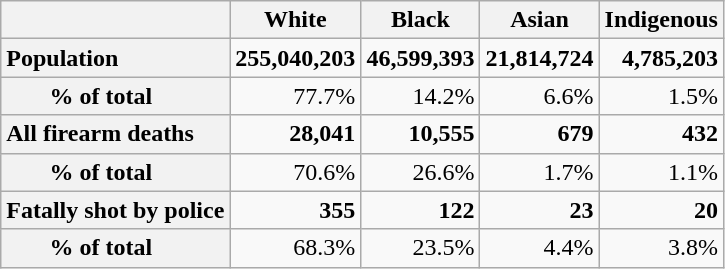<table class="wikitable">
<tr>
<th></th>
<th>White</th>
<th>Black</th>
<th>Asian</th>
<th>Indigenous</th>
</tr>
<tr>
<th style="text-align:left;">Population</th>
<td style="text-align:right;"><strong>255,040,203</strong></td>
<td style="text-align:right;"><strong>46,599,393</strong></td>
<td style="text-align:right;"><strong>21,814,724</strong></td>
<td style="text-align:right;"><strong>4,785,203</strong></td>
</tr>
<tr>
<th style="text-align:left; padding-left:2em;">% of total</th>
<td style="text-align:right;">77.7%</td>
<td style="text-align:right;">14.2%</td>
<td style="text-align:right;">6.6%</td>
<td style="text-align:right;">1.5%</td>
</tr>
<tr>
<th style="text-align:left;">All firearm deaths</th>
<td style="text-align:right;"><strong>28,041</strong></td>
<td style="text-align:right;"><strong>10,555</strong></td>
<td style="text-align:right;"><strong>679</strong></td>
<td style="text-align:right;"><strong>432</strong></td>
</tr>
<tr>
<th style="text-align:left; padding-left:2em;">% of total</th>
<td style="text-align:right;">70.6%</td>
<td style="text-align:right;">26.6%</td>
<td style="text-align:right;">1.7%</td>
<td style="text-align:right;">1.1%</td>
</tr>
<tr>
<th style="text-align:left;">Fatally shot by police</th>
<td style="text-align:right;"><strong>355</strong></td>
<td style="text-align:right;"><strong>122</strong></td>
<td style="text-align:right;"><strong>23</strong></td>
<td style="text-align:right;"><strong>20</strong></td>
</tr>
<tr>
<th style="text-align:left; padding-left:2em;">% of total</th>
<td style="text-align:right;">68.3%</td>
<td style="text-align:right;">23.5%</td>
<td style="text-align:right;">4.4%</td>
<td style="text-align:right;">3.8%</td>
</tr>
</table>
